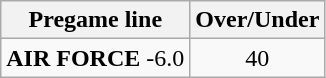<table class="wikitable">
<tr align="center">
<th style=>Pregame line</th>
<th style=>Over/Under</th>
</tr>
<tr align="center">
<td><strong>AIR FORCE</strong> -6.0</td>
<td>40</td>
</tr>
</table>
